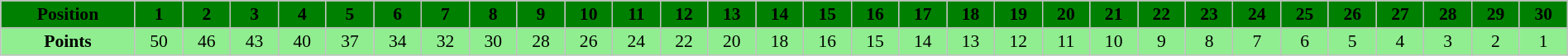<table border="1" cellpadding="2" cellspacing="0" style="border:1px solid #C0C0C0; border-collapse:collapse; font-size:90%; margin-top:1em; text-align:center" width="100%">
<tr style="background:green"  align="center">
<th scope="col">Position</th>
<th scope="col">1</th>
<th scope="col">2</th>
<th scope="col">3</th>
<th scope="col">4</th>
<th scope="col">5</th>
<th scope="col">6</th>
<th scope="col">7</th>
<th scope="col">8</th>
<th scope="col">9</th>
<th scope="col">10</th>
<th scope="col">11</th>
<th scope="col">12</th>
<th scope="col">13</th>
<th scope="col">14</th>
<th scope="col">15</th>
<th scope="col">16</th>
<th scope="col">17</th>
<th scope="col">18</th>
<th scope="col">19</th>
<th scope="col">20</th>
<th scope="col">21</th>
<th scope="col">22</th>
<th scope="col">23</th>
<th scope="col">24</th>
<th scope="col">25</th>
<th scope="col">26</th>
<th scope="col">27</th>
<th scope="col">28</th>
<th scope="col">29</th>
<th scope="col">30</th>
</tr>
<tr style="background:lightgreen"  align="center">
<td><strong>Points</strong></td>
<td>50</td>
<td>46</td>
<td>43</td>
<td>40</td>
<td>37</td>
<td>34</td>
<td>32</td>
<td>30</td>
<td>28</td>
<td>26</td>
<td>24</td>
<td>22</td>
<td>20</td>
<td>18</td>
<td>16</td>
<td>15</td>
<td>14</td>
<td>13</td>
<td>12</td>
<td>11</td>
<td>10</td>
<td>9</td>
<td>8</td>
<td>7</td>
<td>6</td>
<td>5</td>
<td>4</td>
<td>3</td>
<td>2</td>
<td>1</td>
</tr>
</table>
